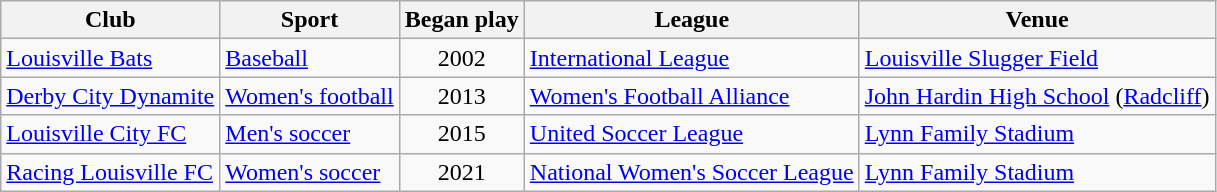<table class="wikitable sortable">
<tr>
<th>Club</th>
<th>Sport</th>
<th>Began play</th>
<th>League</th>
<th>Venue</th>
</tr>
<tr>
<td><a href='#'>Louisville Bats</a></td>
<td><a href='#'>Baseball</a></td>
<td align=center>2002</td>
<td><a href='#'>International League</a></td>
<td><a href='#'>Louisville Slugger Field</a></td>
</tr>
<tr>
<td><a href='#'>Derby City Dynamite</a></td>
<td><a href='#'>Women's football</a></td>
<td align=center>2013</td>
<td><a href='#'>Women's Football Alliance</a></td>
<td><a href='#'>John Hardin High School</a> (<a href='#'>Radcliff</a>)</td>
</tr>
<tr>
<td><a href='#'>Louisville City FC</a></td>
<td><a href='#'>Men's soccer</a></td>
<td align=center>2015</td>
<td><a href='#'>United Soccer League</a></td>
<td><a href='#'>Lynn Family Stadium</a></td>
</tr>
<tr>
<td><a href='#'>Racing Louisville FC</a></td>
<td><a href='#'>Women's soccer</a></td>
<td align=center>2021</td>
<td><a href='#'>National Women's Soccer League</a></td>
<td><a href='#'>Lynn Family Stadium</a></td>
</tr>
</table>
